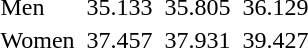<table>
<tr>
<td>Men</td>
<td></td>
<td>35.133</td>
<td></td>
<td>35.805</td>
<td></td>
<td>36.129</td>
</tr>
<tr>
<td>Women</td>
<td></td>
<td>37.457</td>
<td></td>
<td>37.931</td>
<td></td>
<td>39.427</td>
</tr>
</table>
